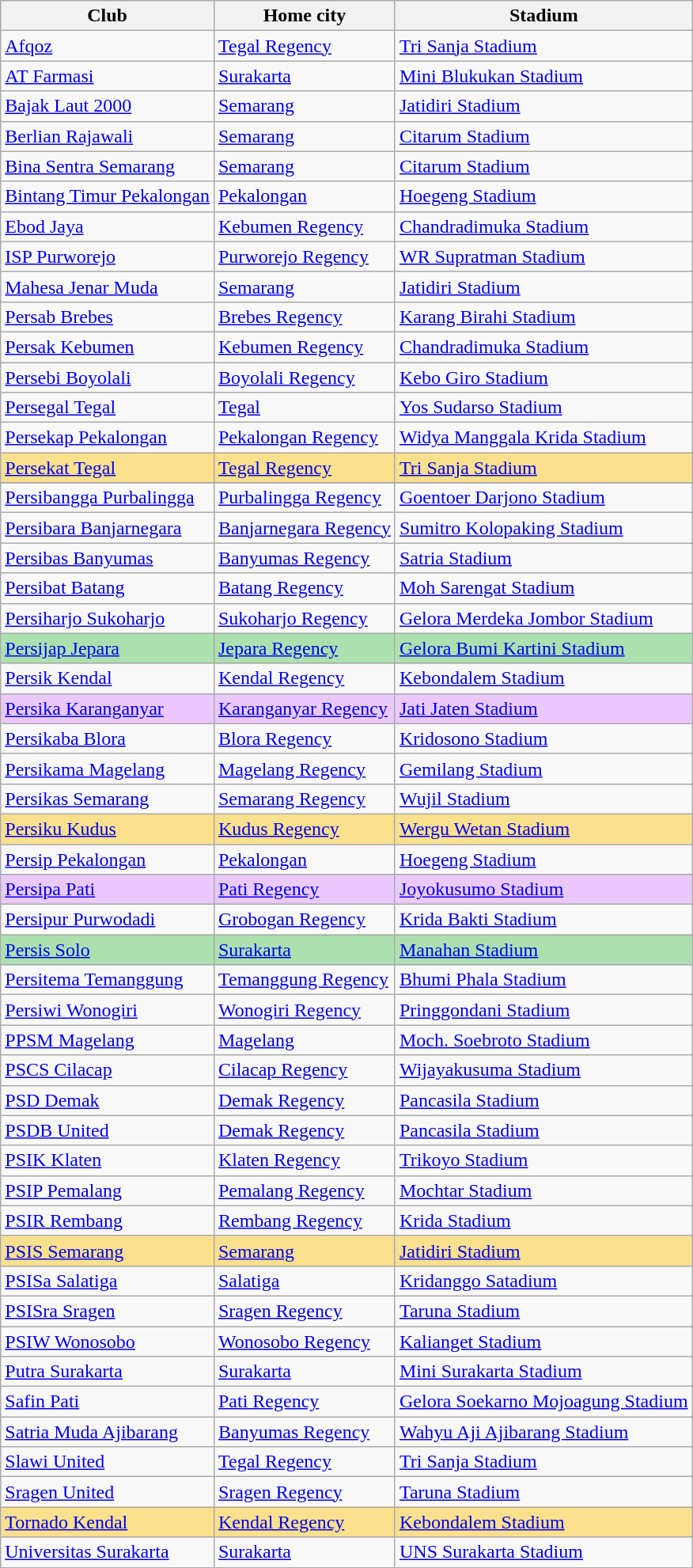<table class="wikitable sortable">
<tr>
<th>Club</th>
<th>Home city</th>
<th>Stadium</th>
</tr>
<tr>
<td><a href='#'>Afqoz</a></td>
<td><a href='#'>Tegal Regency</a></td>
<td><a href='#'>Tri Sanja Stadium</a></td>
</tr>
<tr>
<td><a href='#'>AT Farmasi</a></td>
<td><a href='#'>Surakarta</a></td>
<td><a href='#'>Mini Blukukan Stadium</a></td>
</tr>
<tr>
<td><a href='#'>Bajak Laut 2000</a></td>
<td><a href='#'>Semarang</a></td>
<td><a href='#'>Jatidiri Stadium</a></td>
</tr>
<tr>
<td><a href='#'>Berlian Rajawali</a></td>
<td><a href='#'>Semarang</a></td>
<td><a href='#'>Citarum Stadium</a></td>
</tr>
<tr>
<td><a href='#'>Bina Sentra Semarang</a></td>
<td><a href='#'>Semarang</a></td>
<td><a href='#'>Citarum Stadium</a></td>
</tr>
<tr>
<td><a href='#'>Bintang Timur Pekalongan</a></td>
<td><a href='#'>Pekalongan</a></td>
<td><a href='#'>Hoegeng Stadium</a></td>
</tr>
<tr>
<td><a href='#'>Ebod Jaya</a></td>
<td><a href='#'>Kebumen Regency</a></td>
<td><a href='#'>Chandradimuka Stadium</a></td>
</tr>
<tr>
<td><a href='#'>ISP Purworejo</a></td>
<td><a href='#'>Purworejo Regency</a></td>
<td><a href='#'>WR Supratman Stadium</a></td>
</tr>
<tr>
<td><a href='#'>Mahesa Jenar Muda</a></td>
<td><a href='#'>Semarang</a></td>
<td><a href='#'>Jatidiri Stadium</a></td>
</tr>
<tr>
<td><a href='#'>Persab Brebes</a></td>
<td><a href='#'>Brebes Regency</a></td>
<td><a href='#'>Karang Birahi Stadium</a></td>
</tr>
<tr>
<td><a href='#'>Persak Kebumen</a></td>
<td><a href='#'>Kebumen Regency</a></td>
<td><a href='#'>Chandradimuka Stadium</a></td>
</tr>
<tr>
<td><a href='#'>Persebi Boyolali</a></td>
<td><a href='#'>Boyolali Regency</a></td>
<td><a href='#'>Kebo Giro Stadium</a></td>
</tr>
<tr>
<td><a href='#'>Persegal Tegal</a></td>
<td><a href='#'>Tegal</a></td>
<td><a href='#'>Yos Sudarso Stadium</a></td>
</tr>
<tr>
<td><a href='#'>Persekap Pekalongan</a></td>
<td><a href='#'>Pekalongan Regency</a></td>
<td><a href='#'>Widya Manggala Krida Stadium</a></td>
</tr>
<tr style="background:#fbe08d;">
<td><a href='#'>Persekat Tegal</a></td>
<td><a href='#'>Tegal Regency</a></td>
<td><a href='#'>Tri Sanja Stadium</a></td>
</tr>
<tr>
</tr>
<tr>
<td><a href='#'>Persibangga Purbalingga</a></td>
<td><a href='#'>Purbalingga Regency</a></td>
<td><a href='#'>Goentoer Darjono Stadium</a></td>
</tr>
<tr>
<td><a href='#'>Persibara Banjarnegara</a></td>
<td><a href='#'>Banjarnegara Regency</a></td>
<td><a href='#'>Sumitro Kolopaking Stadium</a></td>
</tr>
<tr>
<td><a href='#'>Persibas Banyumas</a></td>
<td><a href='#'>Banyumas Regency</a></td>
<td><a href='#'>Satria Stadium</a></td>
</tr>
<tr>
<td><a href='#'>Persibat Batang</a></td>
<td><a href='#'>Batang Regency</a></td>
<td><a href='#'>Moh Sarengat Stadium</a></td>
</tr>
<tr>
<td><a href='#'>Persiharjo Sukoharjo</a></td>
<td><a href='#'>Sukoharjo Regency</a></td>
<td><a href='#'>Gelora Merdeka Jombor Stadium</a></td>
</tr>
<tr style="background:#ace1af;">
<td><a href='#'>Persijap Jepara</a></td>
<td><a href='#'>Jepara Regency</a></td>
<td><a href='#'>Gelora Bumi Kartini Stadium</a></td>
</tr>
<tr>
<td><a href='#'>Persik Kendal</a></td>
<td><a href='#'>Kendal Regency</a></td>
<td><a href='#'>Kebondalem Stadium</a></td>
</tr>
<tr style="background:#ebc9fe;">
<td><a href='#'>Persika Karanganyar</a></td>
<td><a href='#'>Karanganyar Regency</a></td>
<td><a href='#'>Jati Jaten Stadium</a></td>
</tr>
<tr>
<td><a href='#'>Persikaba Blora</a></td>
<td><a href='#'>Blora Regency</a></td>
<td><a href='#'>Kridosono Stadium</a></td>
</tr>
<tr>
<td><a href='#'>Persikama Magelang</a></td>
<td><a href='#'>Magelang Regency</a></td>
<td><a href='#'>Gemilang Stadium</a></td>
</tr>
<tr>
<td><a href='#'>Persikas Semarang</a></td>
<td><a href='#'>Semarang Regency</a></td>
<td><a href='#'>Wujil Stadium</a></td>
</tr>
<tr style="background:#fbe08d;">
<td><a href='#'>Persiku Kudus</a></td>
<td><a href='#'>Kudus Regency</a></td>
<td><a href='#'>Wergu Wetan Stadium</a></td>
</tr>
<tr>
<td><a href='#'>Persip Pekalongan</a></td>
<td><a href='#'>Pekalongan</a></td>
<td><a href='#'>Hoegeng Stadium</a></td>
</tr>
<tr style="background:#ebc9fe;">
<td><a href='#'>Persipa Pati</a></td>
<td><a href='#'>Pati Regency</a></td>
<td><a href='#'>Joyokusumo Stadium</a></td>
</tr>
<tr>
<td><a href='#'>Persipur Purwodadi</a></td>
<td><a href='#'>Grobogan Regency</a></td>
<td><a href='#'>Krida Bakti Stadium</a></td>
</tr>
<tr style="background:#ace1af;">
<td><a href='#'>Persis Solo</a></td>
<td><a href='#'>Surakarta</a></td>
<td><a href='#'>Manahan Stadium</a></td>
</tr>
<tr>
<td><a href='#'>Persitema Temanggung</a></td>
<td><a href='#'>Temanggung Regency</a></td>
<td><a href='#'>Bhumi Phala Stadium</a></td>
</tr>
<tr>
<td><a href='#'>Persiwi Wonogiri</a></td>
<td><a href='#'>Wonogiri Regency</a></td>
<td><a href='#'>Pringgondani Stadium</a></td>
</tr>
<tr>
<td><a href='#'>PPSM Magelang</a></td>
<td><a href='#'>Magelang</a></td>
<td><a href='#'>Moch. Soebroto Stadium</a></td>
</tr>
<tr>
<td><a href='#'>PSCS Cilacap</a></td>
<td><a href='#'>Cilacap Regency</a></td>
<td><a href='#'>Wijayakusuma Stadium</a></td>
</tr>
<tr>
<td><a href='#'>PSD Demak</a></td>
<td><a href='#'>Demak Regency</a></td>
<td><a href='#'>Pancasila Stadium</a></td>
</tr>
<tr>
<td><a href='#'>PSDB United</a></td>
<td><a href='#'>Demak Regency</a></td>
<td><a href='#'>Pancasila Stadium</a></td>
</tr>
<tr>
<td><a href='#'>PSIK Klaten</a></td>
<td><a href='#'>Klaten Regency</a></td>
<td><a href='#'>Trikoyo Stadium</a></td>
</tr>
<tr>
<td><a href='#'>PSIP Pemalang</a></td>
<td><a href='#'>Pemalang Regency</a></td>
<td><a href='#'>Mochtar Stadium</a></td>
</tr>
<tr>
<td><a href='#'>PSIR Rembang</a></td>
<td><a href='#'>Rembang Regency</a></td>
<td><a href='#'>Krida Stadium</a></td>
</tr>
<tr style="background:#fbe08d;">
<td><a href='#'>PSIS Semarang</a></td>
<td><a href='#'>Semarang</a></td>
<td><a href='#'>Jatidiri Stadium</a></td>
</tr>
<tr>
<td><a href='#'>PSISa Salatiga</a></td>
<td><a href='#'>Salatiga</a></td>
<td><a href='#'>Kridanggo Satadium</a></td>
</tr>
<tr>
<td><a href='#'>PSISra Sragen</a></td>
<td><a href='#'>Sragen Regency</a></td>
<td><a href='#'>Taruna Stadium</a></td>
</tr>
<tr>
<td><a href='#'>PSIW Wonosobo</a></td>
<td><a href='#'>Wonosobo Regency</a></td>
<td><a href='#'>Kalianget Stadium</a></td>
</tr>
<tr>
<td><a href='#'>Putra Surakarta</a></td>
<td><a href='#'>Surakarta</a></td>
<td><a href='#'>Mini Surakarta Stadium</a></td>
</tr>
<tr>
<td><a href='#'>Safin Pati</a></td>
<td><a href='#'>Pati Regency</a></td>
<td><a href='#'>Gelora Soekarno Mojoagung Stadium</a></td>
</tr>
<tr>
<td><a href='#'>Satria Muda Ajibarang</a></td>
<td><a href='#'>Banyumas Regency</a></td>
<td><a href='#'>Wahyu Aji Ajibarang Stadium</a></td>
</tr>
<tr>
<td><a href='#'>Slawi United</a></td>
<td><a href='#'>Tegal Regency</a></td>
<td><a href='#'>Tri Sanja Stadium</a></td>
</tr>
<tr>
<td><a href='#'>Sragen United</a></td>
<td><a href='#'>Sragen Regency</a></td>
<td><a href='#'>Taruna Stadium</a></td>
</tr>
<tr style="background:#fbe08d;">
<td><a href='#'>Tornado Kendal</a></td>
<td><a href='#'>Kendal Regency</a></td>
<td><a href='#'>Kebondalem Stadium</a></td>
</tr>
<tr>
<td><a href='#'>Universitas Surakarta</a></td>
<td><a href='#'>Surakarta</a></td>
<td><a href='#'>UNS Surakarta Stadium</a></td>
</tr>
</table>
